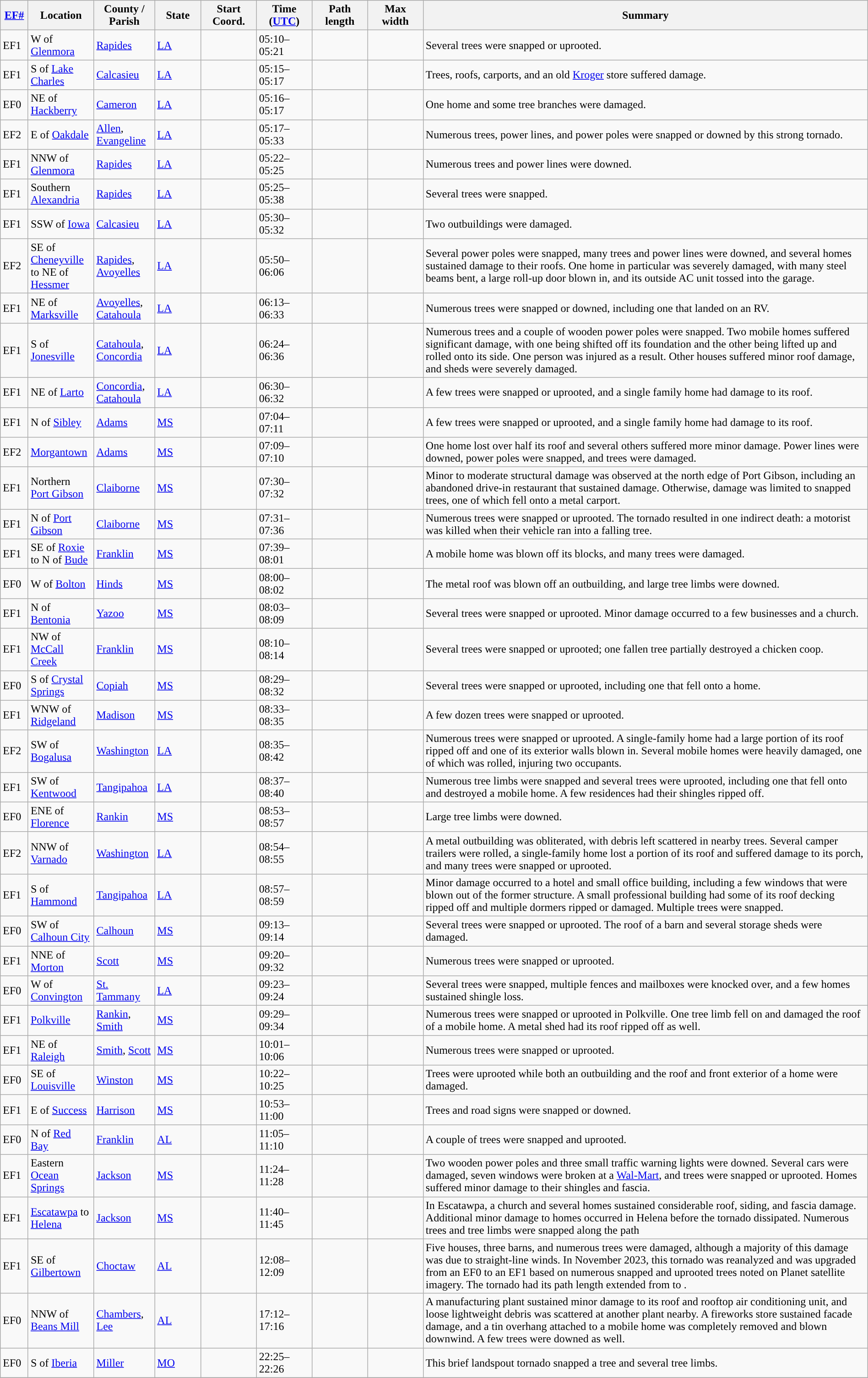<table class="wikitable sortable" style="width:100%;">
<tr>
<th scope="col" style="width:3%; text-align:center;"><a href='#'>EF#</a></th>
<th scope="col" style="width:7%; text-align:center;" class="unsortable">Location</th>
<th scope="col" style="width:6%; text-align:center;" class="unsortable">County / Parish</th>
<th scope="col" style="width:5%; text-align:center;">State</th>
<th scope="col" style="width:6%; text-align:center;">Start Coord.</th>
<th scope="col" style="width:6%; text-align:center;">Time (<a href='#'>UTC</a>)</th>
<th scope="col" style="width:6%; text-align:center;">Path length</th>
<th scope="col" style="width:6%; text-align:center;">Max width</th>
<th scope="col" class="unsortable" style="width:48%; text-align:center;">Summary</th>
</tr>
<tr>
<td bgcolor=>EF1</td>
<td>W of <a href='#'>Glenmora</a></td>
<td><a href='#'>Rapides</a></td>
<td><a href='#'>LA</a></td>
<td></td>
<td>05:10–05:21</td>
<td></td>
<td></td>
<td>Several trees were snapped or uprooted.</td>
</tr>
<tr>
<td bgcolor=>EF1</td>
<td>S of <a href='#'>Lake Charles</a></td>
<td><a href='#'>Calcasieu</a></td>
<td><a href='#'>LA</a></td>
<td></td>
<td>05:15–05:17</td>
<td></td>
<td></td>
<td>Trees, roofs, carports, and an old <a href='#'>Kroger</a> store suffered damage.</td>
</tr>
<tr>
<td bgcolor=>EF0</td>
<td>NE of <a href='#'>Hackberry</a></td>
<td><a href='#'>Cameron</a></td>
<td><a href='#'>LA</a></td>
<td></td>
<td>05:16–05:17</td>
<td></td>
<td></td>
<td>One home and some tree branches were damaged.</td>
</tr>
<tr>
<td bgcolor=>EF2</td>
<td>E of <a href='#'>Oakdale</a></td>
<td><a href='#'>Allen</a>, <a href='#'>Evangeline</a></td>
<td><a href='#'>LA</a></td>
<td></td>
<td>05:17–05:33</td>
<td></td>
<td></td>
<td>Numerous trees, power lines, and power poles were snapped or downed by this strong tornado.</td>
</tr>
<tr>
<td bgcolor=>EF1</td>
<td>NNW of <a href='#'>Glenmora</a></td>
<td><a href='#'>Rapides</a></td>
<td><a href='#'>LA</a></td>
<td></td>
<td>05:22–05:25</td>
<td></td>
<td></td>
<td>Numerous trees and power lines were downed.</td>
</tr>
<tr>
<td bgcolor=>EF1</td>
<td>Southern <a href='#'>Alexandria</a></td>
<td><a href='#'>Rapides</a></td>
<td><a href='#'>LA</a></td>
<td></td>
<td>05:25–05:38</td>
<td></td>
<td></td>
<td>Several trees were snapped.</td>
</tr>
<tr>
<td bgcolor=>EF1</td>
<td>SSW of <a href='#'>Iowa</a></td>
<td><a href='#'>Calcasieu</a></td>
<td><a href='#'>LA</a></td>
<td></td>
<td>05:30–05:32</td>
<td></td>
<td></td>
<td>Two outbuildings were damaged.</td>
</tr>
<tr>
<td bgcolor=>EF2</td>
<td>SE of <a href='#'>Cheneyville</a> to NE of <a href='#'>Hessmer</a></td>
<td><a href='#'>Rapides</a>, <a href='#'>Avoyelles</a></td>
<td><a href='#'>LA</a></td>
<td></td>
<td>05:50–06:06</td>
<td></td>
<td></td>
<td>Several power poles were snapped, many trees and power lines were downed, and several homes sustained damage to their roofs. One home in particular was severely damaged, with many steel beams bent, a large roll-up door blown in, and its outside AC unit tossed into the garage.<br></td>
</tr>
<tr>
<td bgcolor=>EF1</td>
<td>NE of <a href='#'>Marksville</a></td>
<td><a href='#'>Avoyelles</a>, <a href='#'>Catahoula</a></td>
<td><a href='#'>LA</a></td>
<td></td>
<td>06:13–06:33</td>
<td></td>
<td></td>
<td>Numerous trees were snapped or downed, including one that landed on an RV.</td>
</tr>
<tr>
<td bgcolor=>EF1</td>
<td>S of <a href='#'>Jonesville</a></td>
<td><a href='#'>Catahoula</a>, <a href='#'>Concordia</a></td>
<td><a href='#'>LA</a></td>
<td></td>
<td>06:24–06:36</td>
<td></td>
<td></td>
<td>Numerous trees and a couple of wooden power poles were snapped. Two mobile homes suffered significant damage, with one being shifted off its foundation and the other being lifted up and rolled onto its side. One person was injured as a result. Other houses suffered minor roof damage, and sheds were severely damaged.<br></td>
</tr>
<tr>
<td bgcolor=>EF1</td>
<td>NE of <a href='#'>Larto</a></td>
<td><a href='#'>Concordia</a>, <a href='#'>Catahoula</a></td>
<td><a href='#'>LA</a></td>
<td></td>
<td>06:30–06:32</td>
<td></td>
<td></td>
<td>A few trees were snapped or uprooted, and a single family home had damage to its roof.</td>
</tr>
<tr>
<td bgcolor=>EF1</td>
<td>N of <a href='#'>Sibley</a></td>
<td><a href='#'>Adams</a></td>
<td><a href='#'>MS</a></td>
<td></td>
<td>07:04–07:11</td>
<td></td>
<td></td>
<td>A few trees were snapped or uprooted, and a single family home had damage to its roof.</td>
</tr>
<tr>
<td bgcolor=>EF2</td>
<td><a href='#'>Morgantown</a></td>
<td><a href='#'>Adams</a></td>
<td><a href='#'>MS</a></td>
<td></td>
<td>07:09–07:10</td>
<td></td>
<td></td>
<td>One home lost over half its roof and several others suffered more minor damage. Power lines were downed, power poles were snapped, and trees were damaged.</td>
</tr>
<tr>
<td bgcolor=>EF1</td>
<td>Northern <a href='#'>Port Gibson</a></td>
<td><a href='#'>Claiborne</a></td>
<td><a href='#'>MS</a></td>
<td></td>
<td>07:30–07:32</td>
<td></td>
<td></td>
<td>Minor to moderate structural damage was observed at the north edge of Port Gibson, including an abandoned drive-in restaurant that sustained damage. Otherwise, damage was limited to snapped trees, one of which fell onto a metal carport.</td>
</tr>
<tr>
<td bgcolor=>EF1</td>
<td>N of <a href='#'>Port Gibson</a></td>
<td><a href='#'>Claiborne</a></td>
<td><a href='#'>MS</a></td>
<td></td>
<td>07:31–07:36</td>
<td></td>
<td></td>
<td>Numerous trees were snapped or uprooted. The tornado resulted in one indirect death: a motorist was killed when their vehicle ran into a falling tree.</td>
</tr>
<tr>
<td bgcolor=>EF1</td>
<td>SE of <a href='#'>Roxie</a> to N of <a href='#'>Bude</a></td>
<td><a href='#'>Franklin</a></td>
<td><a href='#'>MS</a></td>
<td></td>
<td>07:39–08:01</td>
<td></td>
<td></td>
<td>A mobile home was blown off its blocks, and many trees were damaged.</td>
</tr>
<tr>
<td bgcolor=>EF0</td>
<td>W of <a href='#'>Bolton</a></td>
<td><a href='#'>Hinds</a></td>
<td><a href='#'>MS</a></td>
<td></td>
<td>08:00–08:02</td>
<td></td>
<td></td>
<td>The metal roof was blown off an outbuilding, and large tree limbs were downed.</td>
</tr>
<tr>
<td bgcolor=>EF1</td>
<td>N of <a href='#'>Bentonia</a></td>
<td><a href='#'>Yazoo</a></td>
<td><a href='#'>MS</a></td>
<td></td>
<td>08:03–08:09</td>
<td></td>
<td></td>
<td>Several trees were snapped or uprooted. Minor damage occurred to a few businesses and a church.</td>
</tr>
<tr>
<td bgcolor=>EF1</td>
<td>NW of <a href='#'>McCall Creek</a></td>
<td><a href='#'>Franklin</a></td>
<td><a href='#'>MS</a></td>
<td></td>
<td>08:10–08:14</td>
<td></td>
<td></td>
<td>Several trees were snapped or uprooted; one fallen tree partially destroyed a chicken coop.</td>
</tr>
<tr>
<td bgcolor=>EF0</td>
<td>S of <a href='#'>Crystal Springs</a></td>
<td><a href='#'>Copiah</a></td>
<td><a href='#'>MS</a></td>
<td></td>
<td>08:29–08:32</td>
<td></td>
<td></td>
<td>Several trees were snapped or uprooted, including one that fell onto a home.</td>
</tr>
<tr>
<td bgcolor=>EF1</td>
<td>WNW of <a href='#'>Ridgeland</a></td>
<td><a href='#'>Madison</a></td>
<td><a href='#'>MS</a></td>
<td></td>
<td>08:33–08:35</td>
<td></td>
<td></td>
<td>A few dozen trees were snapped or uprooted.</td>
</tr>
<tr>
<td bgcolor=>EF2</td>
<td>SW of <a href='#'>Bogalusa</a></td>
<td><a href='#'>Washington</a></td>
<td><a href='#'>LA</a></td>
<td></td>
<td>08:35–08:42</td>
<td></td>
<td></td>
<td>Numerous trees were snapped or uprooted. A single-family home had a large portion of its roof ripped off and one of its exterior walls blown in. Several mobile homes were heavily damaged, one of which was rolled, injuring two occupants.</td>
</tr>
<tr>
<td bgcolor=>EF1</td>
<td>SW of <a href='#'>Kentwood</a></td>
<td><a href='#'>Tangipahoa</a></td>
<td><a href='#'>LA</a></td>
<td></td>
<td>08:37–08:40</td>
<td></td>
<td></td>
<td>Numerous tree limbs were snapped and several trees were uprooted, including one that fell onto and destroyed a mobile home. A few residences had their shingles ripped off.</td>
</tr>
<tr>
<td bgcolor=>EF0</td>
<td>ENE of <a href='#'>Florence</a></td>
<td><a href='#'>Rankin</a></td>
<td><a href='#'>MS</a></td>
<td></td>
<td>08:53–08:57</td>
<td></td>
<td></td>
<td>Large tree limbs were downed.</td>
</tr>
<tr>
<td bgcolor=>EF2</td>
<td>NNW of <a href='#'>Varnado</a></td>
<td><a href='#'>Washington</a></td>
<td><a href='#'>LA</a></td>
<td></td>
<td>08:54–08:55</td>
<td></td>
<td></td>
<td>A metal outbuilding was obliterated, with debris left scattered in nearby trees. Several camper trailers were rolled, a single-family home lost a portion of its roof and suffered damage to its porch, and many trees were snapped or uprooted.</td>
</tr>
<tr>
<td bgcolor=>EF1</td>
<td>S of <a href='#'>Hammond</a></td>
<td><a href='#'>Tangipahoa</a></td>
<td><a href='#'>LA</a></td>
<td></td>
<td>08:57–08:59</td>
<td></td>
<td></td>
<td>Minor damage occurred to a hotel and small office building, including a few windows that were blown out of the former structure. A small professional building had some of its roof decking ripped off and multiple dormers ripped or damaged. Multiple trees were snapped.</td>
</tr>
<tr>
<td bgcolor=>EF0</td>
<td>SW of <a href='#'>Calhoun City</a></td>
<td><a href='#'>Calhoun</a></td>
<td><a href='#'>MS</a></td>
<td></td>
<td>09:13–09:14</td>
<td></td>
<td></td>
<td>Several trees were snapped or uprooted. The roof of a barn and several storage sheds were damaged.</td>
</tr>
<tr>
<td bgcolor=>EF1</td>
<td>NNE of <a href='#'>Morton</a></td>
<td><a href='#'>Scott</a></td>
<td><a href='#'>MS</a></td>
<td></td>
<td>09:20–09:32</td>
<td></td>
<td></td>
<td>Numerous trees were snapped or uprooted.</td>
</tr>
<tr>
<td bgcolor=>EF0</td>
<td>W of <a href='#'>Convington</a></td>
<td><a href='#'>St. Tammany</a></td>
<td><a href='#'>LA</a></td>
<td></td>
<td>09:23–09:24</td>
<td></td>
<td></td>
<td>Several trees were snapped, multiple fences and mailboxes were knocked over, and a few homes sustained shingle loss.</td>
</tr>
<tr>
<td bgcolor=>EF1</td>
<td><a href='#'>Polkville</a></td>
<td><a href='#'>Rankin</a>, <a href='#'>Smith</a></td>
<td><a href='#'>MS</a></td>
<td></td>
<td>09:29–09:34</td>
<td></td>
<td></td>
<td>Numerous trees were snapped or uprooted in Polkville. One tree limb fell on and damaged the roof of a mobile home. A metal shed had its roof ripped off as well.</td>
</tr>
<tr>
<td bgcolor=>EF1</td>
<td>NE of <a href='#'>Raleigh</a></td>
<td><a href='#'>Smith</a>, <a href='#'>Scott</a></td>
<td><a href='#'>MS</a></td>
<td></td>
<td>10:01–10:06</td>
<td></td>
<td></td>
<td>Numerous trees were snapped or uprooted.</td>
</tr>
<tr>
<td bgcolor=>EF0</td>
<td>SE of <a href='#'>Louisville</a></td>
<td><a href='#'>Winston</a></td>
<td><a href='#'>MS</a></td>
<td></td>
<td>10:22–10:25</td>
<td></td>
<td></td>
<td>Trees were uprooted while both an outbuilding and the roof and front exterior of a home were damaged.</td>
</tr>
<tr>
<td bgcolor=>EF1</td>
<td>E of <a href='#'>Success</a></td>
<td><a href='#'>Harrison</a></td>
<td><a href='#'>MS</a></td>
<td></td>
<td>10:53–11:00</td>
<td></td>
<td></td>
<td>Trees and road signs were snapped or downed.</td>
</tr>
<tr>
<td bgcolor=>EF0</td>
<td>N of <a href='#'>Red Bay</a></td>
<td><a href='#'>Franklin</a></td>
<td><a href='#'>AL</a></td>
<td></td>
<td>11:05–11:10</td>
<td></td>
<td></td>
<td>A couple of trees were snapped and uprooted.</td>
</tr>
<tr>
<td bgcolor=>EF1</td>
<td>Eastern <a href='#'>Ocean Springs</a></td>
<td><a href='#'>Jackson</a></td>
<td><a href='#'>MS</a></td>
<td></td>
<td>11:24–11:28</td>
<td></td>
<td></td>
<td>Two wooden power poles and three small traffic warning lights were downed. Several cars were damaged, seven windows were broken at a <a href='#'>Wal-Mart</a>, and trees were snapped or uprooted. Homes suffered minor damage to their shingles and fascia.</td>
</tr>
<tr>
<td bgcolor=>EF1</td>
<td><a href='#'>Escatawpa</a> to <a href='#'>Helena</a></td>
<td><a href='#'>Jackson</a></td>
<td><a href='#'>MS</a></td>
<td></td>
<td>11:40–11:45</td>
<td></td>
<td></td>
<td>In Escatawpa, a church and several homes sustained considerable roof, siding, and fascia damage. Additional minor damage to homes occurred in Helena before the tornado dissipated. Numerous trees and tree limbs were snapped along the path</td>
</tr>
<tr>
<td>EF1</td>
<td>SE of <a href='#'>Gilbertown</a></td>
<td><a href='#'>Choctaw</a></td>
<td><a href='#'>AL</a></td>
<td></td>
<td>12:08–12:09</td>
<td></td>
<td></td>
<td>Five houses, three barns, and numerous trees were damaged, although a majority of this damage was due to straight-line winds. In November 2023, this tornado was reanalyzed and was upgraded from an EF0 to an EF1 based on numerous snapped and uprooted trees noted on Planet satellite imagery. The tornado had its path length extended from  to .</td>
</tr>
<tr>
<td bgcolor=>EF0</td>
<td>NNW of <a href='#'>Beans Mill</a></td>
<td><a href='#'>Chambers</a>, <a href='#'>Lee</a></td>
<td><a href='#'>AL</a></td>
<td></td>
<td>17:12–17:16</td>
<td></td>
<td></td>
<td>A manufacturing plant sustained minor damage to its roof and rooftop air conditioning unit, and loose lightweight debris was scattered at another plant nearby. A fireworks store sustained facade damage, and a tin overhang attached to a mobile home was completely removed and blown downwind. A few trees were downed as well.<br></td>
</tr>
<tr>
<td bgcolor=>EF0</td>
<td>S of <a href='#'>Iberia</a></td>
<td><a href='#'>Miller</a></td>
<td><a href='#'>MO</a></td>
<td></td>
<td>22:25–22:26</td>
<td></td>
<td></td>
<td>This brief landspout tornado snapped a tree and several tree limbs.</td>
</tr>
<tr>
</tr>
</table>
